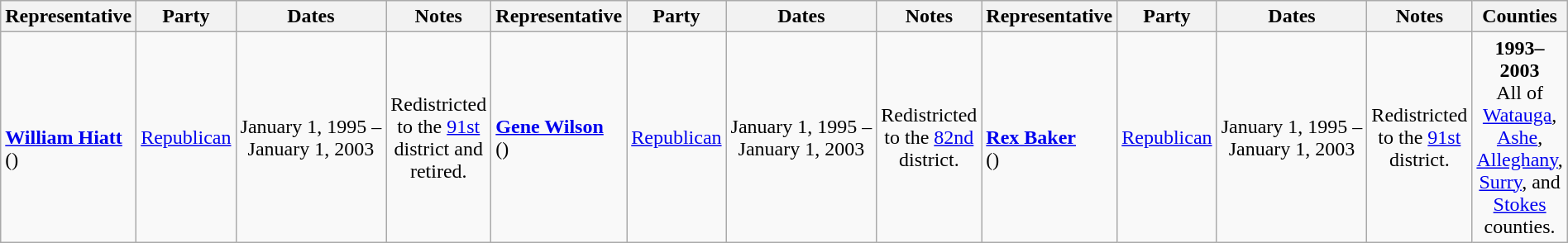<table class=wikitable style="text-align:center">
<tr>
<th>Representative</th>
<th>Party</th>
<th>Dates</th>
<th>Notes</th>
<th>Representative</th>
<th>Party</th>
<th>Dates</th>
<th>Notes</th>
<th>Representative</th>
<th>Party</th>
<th>Dates</th>
<th>Notes</th>
<th>Counties</th>
</tr>
<tr style="height:3em">
<td align=left><br><strong><a href='#'>William Hiatt</a></strong><br>()</td>
<td><a href='#'>Republican</a></td>
<td nowrap>January 1, 1995 – <br> January 1, 2003</td>
<td>Redistricted to the <a href='#'>91st</a> district and retired.</td>
<td align=left><strong><a href='#'>Gene Wilson</a></strong><br>()</td>
<td><a href='#'>Republican</a></td>
<td nowrap>January 1, 1995 – <br> January 1, 2003</td>
<td>Redistricted to the <a href='#'>82nd</a> district.</td>
<td align=left><br><strong><a href='#'>Rex Baker</a></strong><br>()</td>
<td><a href='#'>Republican</a></td>
<td nowrap>January 1, 1995 – <br> January 1, 2003</td>
<td>Redistricted to the <a href='#'>91st</a> district.</td>
<td><strong>1993–2003</strong> <br> All of <a href='#'>Watauga</a>, <a href='#'>Ashe</a>, <a href='#'>Alleghany</a>, <a href='#'>Surry</a>, and <a href='#'>Stokes</a> counties.</td>
</tr>
</table>
